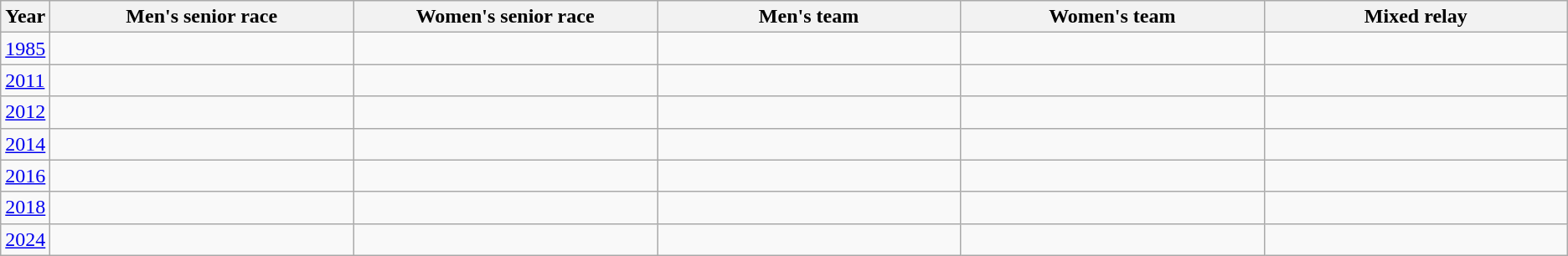<table class="wikitable">
<tr>
<th>Year</th>
<th style="width: 15em">Men's senior race</th>
<th style="width: 15em">Women's senior race</th>
<th style="width: 15em">Men's team</th>
<th style="width: 15em">Women's team</th>
<th style="width: 15em">Mixed relay</th>
</tr>
<tr>
<td><a href='#'>1985</a></td>
<td></td>
<td></td>
<td></td>
<td></td>
<td></td>
</tr>
<tr>
<td><a href='#'>2011</a></td>
<td></td>
<td></td>
<td></td>
<td></td>
<td></td>
</tr>
<tr>
<td><a href='#'>2012</a></td>
<td></td>
<td></td>
<td></td>
<td></td>
<td></td>
</tr>
<tr>
<td><a href='#'>2014</a></td>
<td></td>
<td></td>
<td></td>
<td></td>
<td></td>
</tr>
<tr>
<td><a href='#'>2016</a></td>
<td></td>
<td></td>
<td></td>
<td></td>
<td></td>
</tr>
<tr>
<td><a href='#'>2018</a></td>
<td></td>
<td></td>
<td></td>
<td></td>
<td></td>
</tr>
<tr>
<td><a href='#'>2024</a></td>
<td></td>
<td></td>
<td></td>
<td></td>
<td></td>
</tr>
</table>
